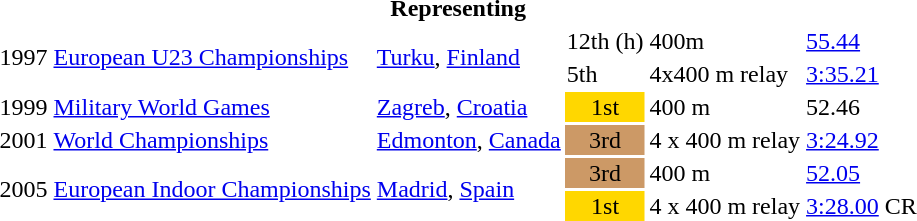<table>
<tr>
<th colspan="6">Representing </th>
</tr>
<tr>
<td rowspan=2>1997</td>
<td rowspan=2><a href='#'>European U23 Championships</a></td>
<td rowspan=2><a href='#'>Turku</a>, <a href='#'>Finland</a></td>
<td>12th (h)</td>
<td>400m</td>
<td><a href='#'>55.44</a></td>
</tr>
<tr>
<td>5th</td>
<td>4x400 m relay</td>
<td><a href='#'>3:35.21</a></td>
</tr>
<tr>
<td>1999</td>
<td><a href='#'>Military World Games</a></td>
<td><a href='#'>Zagreb</a>, <a href='#'>Croatia</a></td>
<td bgcolor="gold" align="center">1st</td>
<td>400 m</td>
<td>52.46</td>
</tr>
<tr>
<td>2001</td>
<td><a href='#'>World Championships</a></td>
<td><a href='#'>Edmonton</a>, <a href='#'>Canada</a></td>
<td bgcolor="cc9966" align="center">3rd</td>
<td>4 x 400 m relay</td>
<td><a href='#'>3:24.92</a></td>
</tr>
<tr>
<td rowspan=2>2005</td>
<td rowspan=2><a href='#'>European Indoor Championships</a></td>
<td rowspan=2><a href='#'>Madrid</a>, <a href='#'>Spain</a></td>
<td bgcolor="cc9966" align="center">3rd</td>
<td>400 m</td>
<td><a href='#'>52.05</a></td>
</tr>
<tr>
<td bgcolor="gold" align="center">1st</td>
<td>4 x 400 m relay</td>
<td><a href='#'>3:28.00</a> CR</td>
</tr>
</table>
